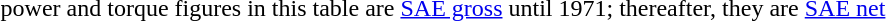<table style="margin: 1em auto;">
<tr>
<td> power and torque figures in this table are <a href='#'>SAE gross</a> until 1971; thereafter, they are <a href='#'>SAE net</a></td>
</tr>
</table>
